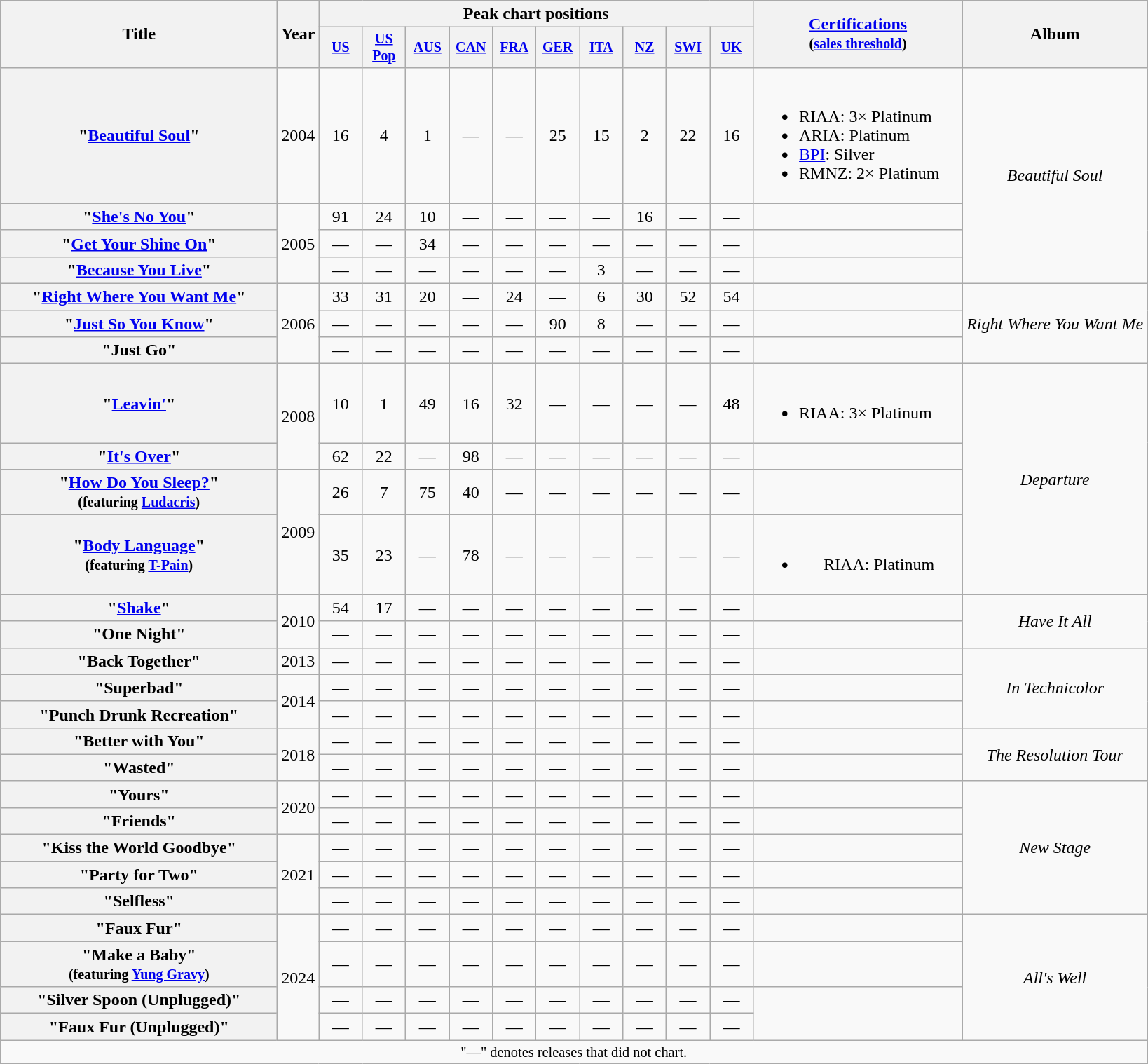<table class="wikitable plainrowheaders" style="text-align:center;">
<tr>
<th rowspan="2" style="width:16em;">Title</th>
<th rowspan="2">Year</th>
<th colspan="10">Peak chart positions</th>
<th rowspan="2" style="width:12em;"><a href='#'>Certifications</a><br><small>(<a href='#'>sales threshold</a>)</small></th>
<th rowspan="2">Album</th>
</tr>
<tr style="font-size:smaller;">
<th width="35"><a href='#'>US</a><br></th>
<th width="35"><a href='#'>US Pop</a><br></th>
<th width="35"><a href='#'>AUS</a><br></th>
<th width="35"><a href='#'>CAN</a><br></th>
<th width="35"><a href='#'>FRA</a><br></th>
<th width="35"><a href='#'>GER</a><br></th>
<th width="35"><a href='#'>ITA</a><br></th>
<th width="35"><a href='#'>NZ</a><br></th>
<th width="35"><a href='#'>SWI</a><br></th>
<th width="35"><a href='#'>UK</a><br></th>
</tr>
<tr>
<th scope="row">"<a href='#'>Beautiful Soul</a>"</th>
<td>2004</td>
<td>16</td>
<td>4</td>
<td>1</td>
<td>—</td>
<td>—</td>
<td>25</td>
<td>15</td>
<td>2</td>
<td>22</td>
<td>16</td>
<td align="left"><br><ul><li>RIAA: 3× Platinum</li><li>ARIA: Platinum</li><li><a href='#'>BPI</a>: Silver</li><li>RMNZ: 2× Platinum</li></ul></td>
<td rowspan="4"><em>Beautiful Soul</em></td>
</tr>
<tr>
<th scope="row">"<a href='#'>She's No You</a>"</th>
<td rowspan="3">2005</td>
<td>91</td>
<td>24</td>
<td>10</td>
<td>—</td>
<td>—</td>
<td>—</td>
<td>—</td>
<td>16</td>
<td>—</td>
<td>—</td>
<td></td>
</tr>
<tr>
<th scope="row">"<a href='#'>Get Your Shine On</a>"</th>
<td>—</td>
<td>—</td>
<td>34</td>
<td>—</td>
<td>—</td>
<td>—</td>
<td>—</td>
<td>—</td>
<td>—</td>
<td>—</td>
<td></td>
</tr>
<tr>
<th scope="row">"<a href='#'>Because You Live</a>"</th>
<td>—</td>
<td>—</td>
<td>—</td>
<td>—</td>
<td>—</td>
<td>—</td>
<td>3</td>
<td>—</td>
<td>—</td>
<td>—</td>
<td></td>
</tr>
<tr>
<th scope="row">"<a href='#'>Right Where You Want Me</a>"</th>
<td rowspan="3">2006</td>
<td>33</td>
<td>31</td>
<td>20</td>
<td>—</td>
<td>24</td>
<td>—</td>
<td>6</td>
<td>30</td>
<td>52</td>
<td>54</td>
<td></td>
<td rowspan="3"><em>Right Where You Want Me</em></td>
</tr>
<tr>
<th scope="row">"<a href='#'>Just So You Know</a>"</th>
<td>—</td>
<td>—</td>
<td>—</td>
<td>—</td>
<td>—</td>
<td>90</td>
<td>8</td>
<td>—</td>
<td>—</td>
<td>—</td>
<td></td>
</tr>
<tr>
<th scope="row">"Just Go"</th>
<td>—</td>
<td>—</td>
<td>—</td>
<td>—</td>
<td>—</td>
<td>—</td>
<td>—</td>
<td>—</td>
<td>—</td>
<td>—</td>
<td></td>
</tr>
<tr>
<th scope="row">"<a href='#'>Leavin'</a>"</th>
<td rowspan="2">2008</td>
<td>10</td>
<td>1</td>
<td>49</td>
<td>16</td>
<td>32</td>
<td>—</td>
<td>—</td>
<td>—</td>
<td>—</td>
<td>48</td>
<td align="left"><br><ul><li>RIAA: 3× Platinum</li></ul></td>
<td rowspan="4"><em>Departure</em></td>
</tr>
<tr>
<th scope="row">"<a href='#'>It's Over</a>"</th>
<td>62</td>
<td>22</td>
<td>—</td>
<td>98</td>
<td>—</td>
<td>—</td>
<td>—</td>
<td>—</td>
<td>—</td>
<td>—</td>
<td></td>
</tr>
<tr>
<th scope="row">"<a href='#'>How Do You Sleep?</a>"<br><small>(featuring <a href='#'>Ludacris</a>)</small></th>
<td rowspan="2">2009</td>
<td>26</td>
<td>7</td>
<td>75</td>
<td>40</td>
<td>—</td>
<td>—</td>
<td>—</td>
<td>—</td>
<td>—</td>
<td>—</td>
<td></td>
</tr>
<tr>
<th scope="row">"<a href='#'>Body Language</a>"<br><small>(featuring <a href='#'>T-Pain</a>)</small></th>
<td>35</td>
<td>23</td>
<td>—</td>
<td>78</td>
<td>—</td>
<td>—</td>
<td>—</td>
<td>—</td>
<td>—</td>
<td>—</td>
<td><br><ul><li>RIAA: Platinum</li></ul></td>
</tr>
<tr>
<th scope="row">"<a href='#'>Shake</a>"</th>
<td rowspan="2">2010</td>
<td>54</td>
<td>17</td>
<td>—</td>
<td>—</td>
<td>—</td>
<td>—</td>
<td>—</td>
<td>—</td>
<td>—</td>
<td>—</td>
<td></td>
<td rowspan ="2"><em>Have It All</em></td>
</tr>
<tr>
<th scope="row">"One Night"</th>
<td>—</td>
<td>—</td>
<td>—</td>
<td>—</td>
<td>—</td>
<td>—</td>
<td>—</td>
<td>—</td>
<td>—</td>
<td>—</td>
<td></td>
</tr>
<tr>
<th scope="row">"Back Together"</th>
<td>2013</td>
<td>—</td>
<td>—</td>
<td>—</td>
<td>—</td>
<td>—</td>
<td>—</td>
<td>—</td>
<td>—</td>
<td>—</td>
<td>—</td>
<td></td>
<td rowspan="3"><em>In Technicolor</em></td>
</tr>
<tr>
<th scope="row">"Superbad"</th>
<td rowspan="2">2014</td>
<td>—</td>
<td>—</td>
<td>—</td>
<td>—</td>
<td>—</td>
<td>—</td>
<td>—</td>
<td>—</td>
<td>—</td>
<td>—</td>
<td></td>
</tr>
<tr>
<th scope="row">"Punch Drunk Recreation"</th>
<td>—</td>
<td>—</td>
<td>—</td>
<td>—</td>
<td>—</td>
<td>—</td>
<td>—</td>
<td>—</td>
<td>—</td>
<td>—</td>
<td></td>
</tr>
<tr>
<th scope="row">"Better with You"</th>
<td rowspan="2">2018</td>
<td>—</td>
<td>—</td>
<td>—</td>
<td>—</td>
<td>—</td>
<td>—</td>
<td>—</td>
<td>—</td>
<td>—</td>
<td>—</td>
<td></td>
<td rowspan="2"><em>The Resolution Tour</em></td>
</tr>
<tr>
<th scope="row">"Wasted"</th>
<td>—</td>
<td>—</td>
<td>—</td>
<td>—</td>
<td>—</td>
<td>—</td>
<td>—</td>
<td>—</td>
<td>—</td>
<td>—</td>
<td></td>
</tr>
<tr>
<th scope="row">"Yours"</th>
<td rowspan="2">2020</td>
<td>—</td>
<td>—</td>
<td>—</td>
<td>—</td>
<td>—</td>
<td>—</td>
<td>—</td>
<td>—</td>
<td>—</td>
<td>—</td>
<td></td>
<td rowspan="5"><em>New Stage</em></td>
</tr>
<tr>
<th scope="row">"Friends"</th>
<td>—</td>
<td>—</td>
<td>—</td>
<td>—</td>
<td>—</td>
<td>—</td>
<td>—</td>
<td>—</td>
<td>—</td>
<td>—</td>
<td></td>
</tr>
<tr>
<th scope="row">"Kiss the World Goodbye"</th>
<td rowspan="3">2021</td>
<td>—</td>
<td>—</td>
<td>—</td>
<td>—</td>
<td>—</td>
<td>—</td>
<td>—</td>
<td>—</td>
<td>—</td>
<td>—</td>
<td></td>
</tr>
<tr>
<th scope="row">"Party for Two"</th>
<td>—</td>
<td>—</td>
<td>—</td>
<td>—</td>
<td>—</td>
<td>—</td>
<td>—</td>
<td>—</td>
<td>—</td>
<td>—</td>
<td></td>
</tr>
<tr>
<th scope="row">"Selfless"</th>
<td>—</td>
<td>—</td>
<td>—</td>
<td>—</td>
<td>—</td>
<td>—</td>
<td>—</td>
<td>—</td>
<td>—</td>
<td>—</td>
<td></td>
</tr>
<tr>
<th scope="row">"Faux Fur"</th>
<td rowspan="4">2024</td>
<td>—</td>
<td>—</td>
<td>—</td>
<td>—</td>
<td>—</td>
<td>—</td>
<td>—</td>
<td>—</td>
<td>—</td>
<td>—</td>
<td></td>
<td rowspan="4"><em>All's Well</em></td>
</tr>
<tr>
<th scope="row">"Make a Baby"<br><small>(featuring <a href='#'>Yung Gravy</a>)</small></th>
<td>—</td>
<td>—</td>
<td>—</td>
<td>—</td>
<td>—</td>
<td>—</td>
<td>—</td>
<td>—</td>
<td>—</td>
<td>—</td>
<td></td>
</tr>
<tr>
<th scope="row">"Silver Spoon (Unplugged)"</th>
<td>—</td>
<td>—</td>
<td>—</td>
<td>—</td>
<td>—</td>
<td>—</td>
<td>—</td>
<td>—</td>
<td>—</td>
<td>—</td>
</tr>
<tr>
<th scope="row">"Faux Fur (Unplugged)"</th>
<td>—</td>
<td>—</td>
<td>—</td>
<td>—</td>
<td>—</td>
<td>—</td>
<td>—</td>
<td>—</td>
<td>—</td>
<td>—</td>
</tr>
<tr>
<td colspan="17" style="font-size: 85%">"—" denotes releases that did not chart.</td>
</tr>
</table>
